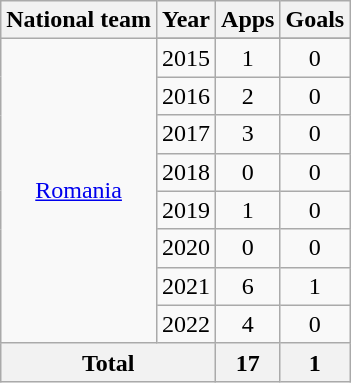<table class="wikitable" style="text-align:center">
<tr>
<th>National team</th>
<th>Year</th>
<th>Apps</th>
<th>Goals</th>
</tr>
<tr>
<td rowspan="9"><a href='#'>Romania</a></td>
</tr>
<tr>
<td>2015</td>
<td>1</td>
<td>0</td>
</tr>
<tr>
<td>2016</td>
<td>2</td>
<td>0</td>
</tr>
<tr>
<td>2017</td>
<td>3</td>
<td>0</td>
</tr>
<tr>
<td>2018</td>
<td>0</td>
<td>0</td>
</tr>
<tr>
<td>2019</td>
<td>1</td>
<td>0</td>
</tr>
<tr>
<td>2020</td>
<td>0</td>
<td>0</td>
</tr>
<tr>
<td>2021</td>
<td>6</td>
<td>1</td>
</tr>
<tr>
<td>2022</td>
<td>4</td>
<td>0</td>
</tr>
<tr>
<th colspan=2>Total</th>
<th>17</th>
<th>1</th>
</tr>
</table>
